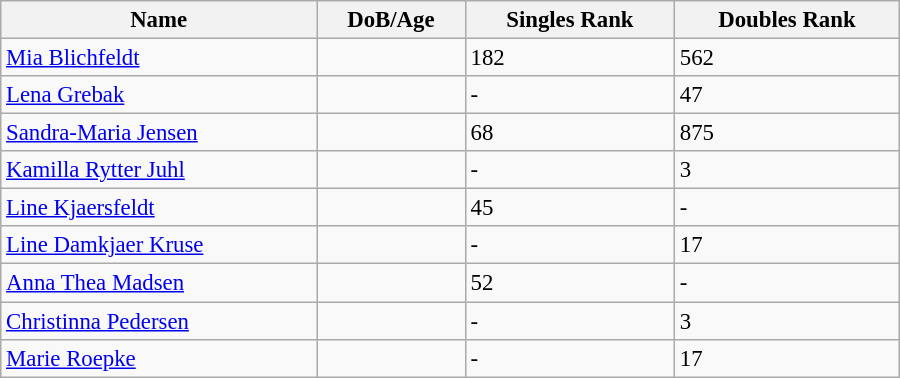<table class="wikitable"  style="width:600px; font-size:95%;">
<tr>
<th align="left">Name</th>
<th align="left">DoB/Age</th>
<th align="left">Singles Rank</th>
<th align="left">Doubles Rank</th>
</tr>
<tr>
<td><a href='#'>Mia Blichfeldt</a></td>
<td></td>
<td>182</td>
<td>562</td>
</tr>
<tr>
<td><a href='#'>Lena Grebak</a></td>
<td></td>
<td>-</td>
<td>47</td>
</tr>
<tr>
<td><a href='#'>Sandra-Maria Jensen</a></td>
<td></td>
<td>68</td>
<td>875</td>
</tr>
<tr>
<td><a href='#'>Kamilla Rytter Juhl</a></td>
<td></td>
<td>-</td>
<td>3</td>
</tr>
<tr>
<td><a href='#'>Line Kjaersfeldt</a></td>
<td></td>
<td>45</td>
<td>-</td>
</tr>
<tr>
<td><a href='#'>Line Damkjaer Kruse</a></td>
<td></td>
<td>-</td>
<td>17</td>
</tr>
<tr>
<td><a href='#'>Anna Thea Madsen</a></td>
<td></td>
<td>52</td>
<td>-</td>
</tr>
<tr>
<td><a href='#'>Christinna Pedersen</a></td>
<td></td>
<td>-</td>
<td>3</td>
</tr>
<tr>
<td><a href='#'>Marie Roepke</a></td>
<td></td>
<td>-</td>
<td>17</td>
</tr>
</table>
